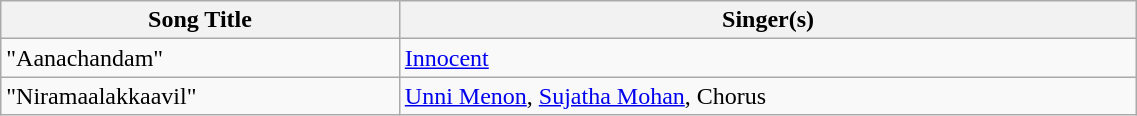<table class="wikitable" width="60%">
<tr>
<th>Song Title</th>
<th>Singer(s)</th>
</tr>
<tr>
<td>"Aanachandam"</td>
<td><a href='#'> Innocent</a></td>
</tr>
<tr>
<td>"Niramaalakkaavil"</td>
<td><a href='#'>Unni Menon</a>, <a href='#'>Sujatha Mohan</a>, Chorus</td>
</tr>
</table>
